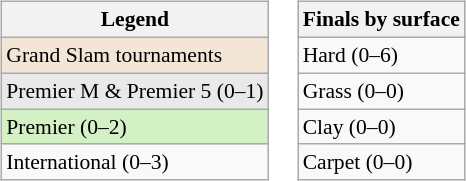<table>
<tr valign=top>
<td><br><table class="wikitable sortable" style=font-size:90%>
<tr>
<th>Legend</th>
</tr>
<tr>
<td bgcolor=f3e6d7>Grand Slam tournaments</td>
</tr>
<tr>
<td bgcolor=e9e9e9>Premier M & Premier 5 (0–1)</td>
</tr>
<tr>
<td bgcolor=d4f1c5>Premier (0–2)</td>
</tr>
<tr>
<td>International (0–3)</td>
</tr>
</table>
</td>
<td><br><table class="wikitable sortable" style=font-size:90%>
<tr>
<th>Finals by surface</th>
</tr>
<tr>
<td>Hard (0–6)</td>
</tr>
<tr>
<td>Grass (0–0)</td>
</tr>
<tr>
<td>Clay (0–0)</td>
</tr>
<tr>
<td>Carpet (0–0)</td>
</tr>
</table>
</td>
</tr>
</table>
